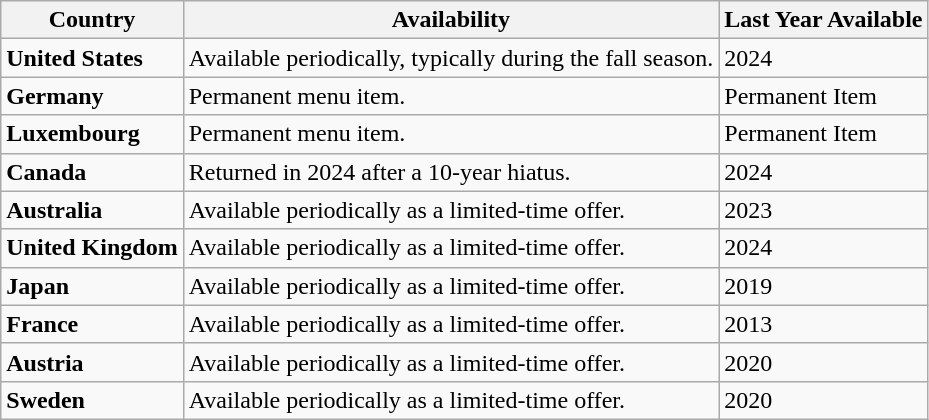<table class="wikitable">
<tr>
<th>Country</th>
<th>Availability</th>
<th>Last Year Available</th>
</tr>
<tr>
<td><strong>United States</strong></td>
<td>Available periodically, typically during the fall season.</td>
<td>2024</td>
</tr>
<tr>
<td><strong>Germany</strong></td>
<td>Permanent menu item.</td>
<td>Permanent Item</td>
</tr>
<tr>
<td><strong>Luxembourg</strong></td>
<td>Permanent menu item.</td>
<td>Permanent Item</td>
</tr>
<tr>
<td><strong>Canada</strong></td>
<td>Returned in 2024 after a 10-year hiatus.</td>
<td>2024</td>
</tr>
<tr>
<td><strong>Australia</strong></td>
<td>Available periodically as a limited-time offer.</td>
<td>2023</td>
</tr>
<tr>
<td><strong>United Kingdom</strong></td>
<td>Available periodically as a limited-time offer.</td>
<td>2024</td>
</tr>
<tr>
<td><strong>Japan</strong></td>
<td>Available periodically as a limited-time offer.</td>
<td>2019</td>
</tr>
<tr>
<td><strong>France</strong></td>
<td>Available periodically as a limited-time offer.</td>
<td>2013</td>
</tr>
<tr>
<td><strong>Austria</strong></td>
<td>Available periodically as a limited-time offer.</td>
<td>2020</td>
</tr>
<tr>
<td><strong>Sweden</strong></td>
<td>Available periodically as a limited-time offer.</td>
<td>2020</td>
</tr>
</table>
